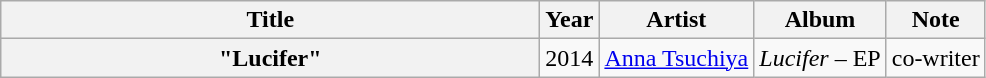<table class="wikitable plainrowheaders" style="text-align:center;">
<tr>
<th scope="col" style="width:22em;">Title</th>
<th scope="col" style="width:1em;">Year</th>
<th scope="col">Artist</th>
<th scope="col">Album</th>
<th scope="col">Note</th>
</tr>
<tr>
<th scope="row">"Lucifer"</th>
<td>2014</td>
<td><a href='#'>Anna Tsuchiya</a></td>
<td><em>Lucifer</em> – EP</td>
<td>co-writer</td>
</tr>
</table>
